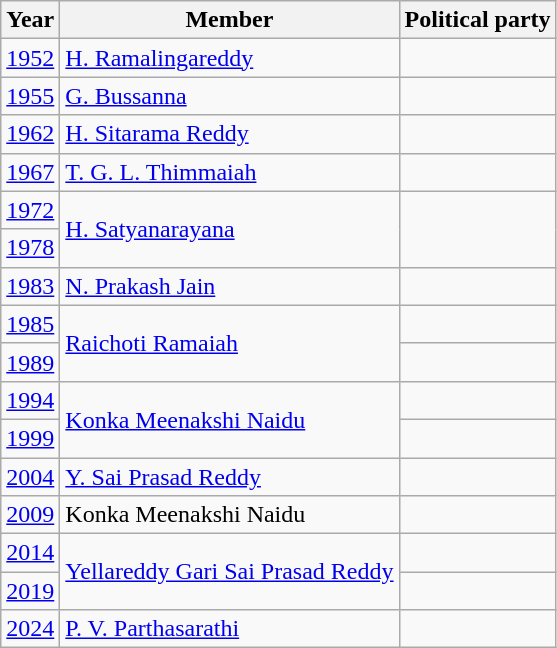<table class="wikitable sortable">
<tr>
<th>Year</th>
<th>Member</th>
<th colspan="2">Political party</th>
</tr>
<tr>
<td><a href='#'>1952</a></td>
<td><a href='#'>H. Ramalingareddy</a></td>
<td></td>
</tr>
<tr>
<td><a href='#'>1955</a></td>
<td><a href='#'>G. Bussanna</a></td>
<td></td>
</tr>
<tr>
<td><a href='#'>1962</a></td>
<td><a href='#'>H. Sitarama Reddy</a></td>
<td></td>
</tr>
<tr>
<td><a href='#'>1967</a></td>
<td><a href='#'>T. G. L. Thimmaiah</a></td>
<td></td>
</tr>
<tr>
<td><a href='#'>1972</a></td>
<td rowspan=2><a href='#'>H. Satyanarayana</a></td>
</tr>
<tr>
<td><a href='#'>1978</a></td>
</tr>
<tr>
<td><a href='#'>1983</a></td>
<td><a href='#'>N. Prakash Jain</a></td>
<td></td>
</tr>
<tr>
<td><a href='#'>1985</a></td>
<td rowspan=2><a href='#'>Raichoti Ramaiah</a></td>
<td></td>
</tr>
<tr>
<td><a href='#'>1989</a></td>
</tr>
<tr>
<td><a href='#'>1994</a></td>
<td rowspan=2><a href='#'>Konka Meenakshi Naidu</a></td>
<td></td>
</tr>
<tr>
<td><a href='#'>1999</a></td>
</tr>
<tr>
<td><a href='#'>2004</a></td>
<td><a href='#'>Y. Sai Prasad Reddy</a></td>
<td></td>
</tr>
<tr>
<td><a href='#'>2009</a></td>
<td>Konka Meenakshi Naidu</td>
<td></td>
</tr>
<tr>
<td><a href='#'>2014</a></td>
<td rowspan=2><a href='#'>Yellareddy Gari Sai Prasad Reddy</a></td>
<td></td>
</tr>
<tr>
<td><a href='#'>2019</a></td>
</tr>
<tr>
<td><a href='#'>2024</a></td>
<td><a href='#'>P. V. Parthasarathi</a></td>
<td></td>
</tr>
</table>
